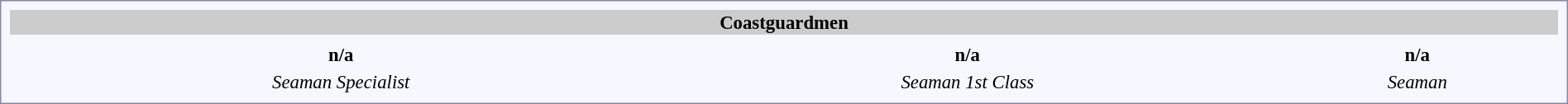<table style="border:1px solid #8888aa; background-color:#f7f8ff; padding:5px; font-size:95%; margin: 0px 12px 12px 0px; width: 100%;">
<tr style="background-color:#CCCCCC; width: 100%">
<th colspan="7">Coastguardmen</th>
</tr>
<tr style="text-align:center;">
<td rowspan="2"></td>
<td></td>
<td></td>
<td></td>
</tr>
<tr style="text-align:center;">
<th>n/a</th>
<th>n/a</th>
<th>n/a</th>
</tr>
<tr style="text-align:center;">
<th></th>
<td><em>Seaman Specialist</em></td>
<td><em>Seaman 1st Class</em></td>
<td><em>Seaman</em></td>
</tr>
</table>
